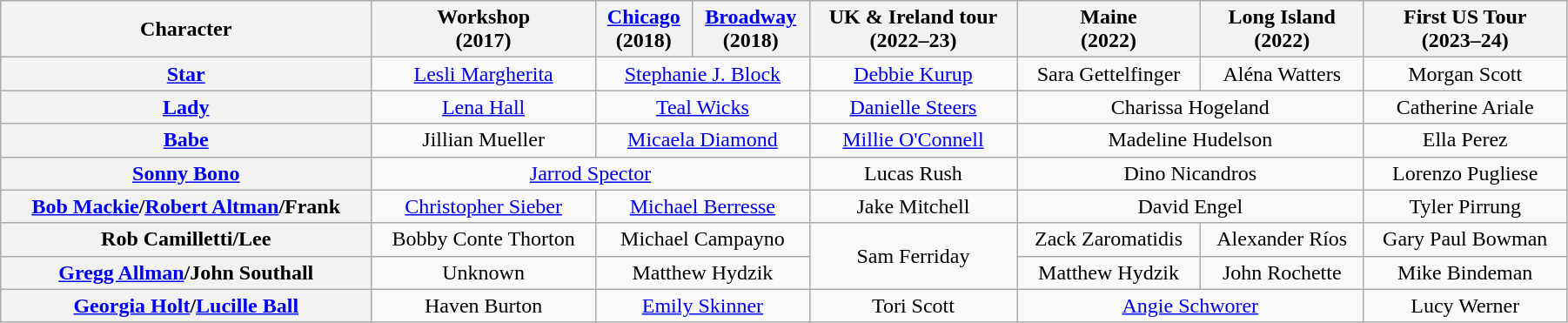<table class="wikitable" width="95%" style="text-align: center">
<tr>
<th>Character</th>
<th>Workshop<br>(2017)</th>
<th><a href='#'>Chicago</a><br>(2018)</th>
<th><a href='#'>Broadway</a><br>(2018)</th>
<th>UK & Ireland tour<br>(2022–23) </th>
<th>Maine<br>(2022)</th>
<th>Long Island<br>(2022)</th>
<th>First US Tour<br>(2023–24)</th>
</tr>
<tr>
<th><a href='#'>Star</a></th>
<td><a href='#'>Lesli Margherita</a></td>
<td colspan=2><a href='#'>Stephanie J. Block</a></td>
<td><a href='#'>Debbie Kurup</a></td>
<td>Sara Gettelfinger</td>
<td>Aléna Watters</td>
<td>Morgan Scott</td>
</tr>
<tr>
<th><a href='#'>Lady</a></th>
<td><a href='#'>Lena Hall</a></td>
<td colspan=2><a href='#'>Teal Wicks</a></td>
<td><a href='#'>Danielle Steers</a></td>
<td colspan="2">Charissa Hogeland</td>
<td>Catherine Ariale</td>
</tr>
<tr>
<th><a href='#'>Babe</a></th>
<td>Jillian Mueller</td>
<td colspan=2><a href='#'>Micaela Diamond</a></td>
<td><a href='#'>Millie O'Connell</a></td>
<td colspan="2">Madeline Hudelson</td>
<td>Ella Perez</td>
</tr>
<tr>
<th><a href='#'>Sonny Bono</a></th>
<td colspan=3><a href='#'>Jarrod Spector</a></td>
<td>Lucas Rush</td>
<td colspan="2">Dino Nicandros</td>
<td>Lorenzo Pugliese</td>
</tr>
<tr>
<th><a href='#'>Bob Mackie</a>/<a href='#'>Robert Altman</a>/Frank</th>
<td><a href='#'>Christopher Sieber</a></td>
<td colspan=2><a href='#'>Michael Berresse</a></td>
<td>Jake Mitchell</td>
<td colspan="2">David Engel</td>
<td>Tyler Pirrung</td>
</tr>
<tr>
<th>Rob Camilletti/Lee</th>
<td>Bobby Conte Thorton</td>
<td colspan=2>Michael Campayno</td>
<td rowspan=2>Sam Ferriday</td>
<td>Zack Zaromatidis</td>
<td>Alexander Ríos</td>
<td>Gary Paul Bowman</td>
</tr>
<tr>
<th><a href='#'>Gregg Allman</a>/John Southall</th>
<td>Unknown</td>
<td colspan=2>Matthew Hydzik</td>
<td>Matthew Hydzik</td>
<td>John Rochette</td>
<td>Mike Bindeman</td>
</tr>
<tr>
<th><a href='#'>Georgia Holt</a>/<a href='#'>Lucille Ball</a></th>
<td>Haven Burton</td>
<td colspan=2><a href='#'>Emily Skinner</a></td>
<td>Tori Scott</td>
<td colspan="2"><a href='#'>Angie Schworer</a></td>
<td>Lucy Werner</td>
</tr>
</table>
